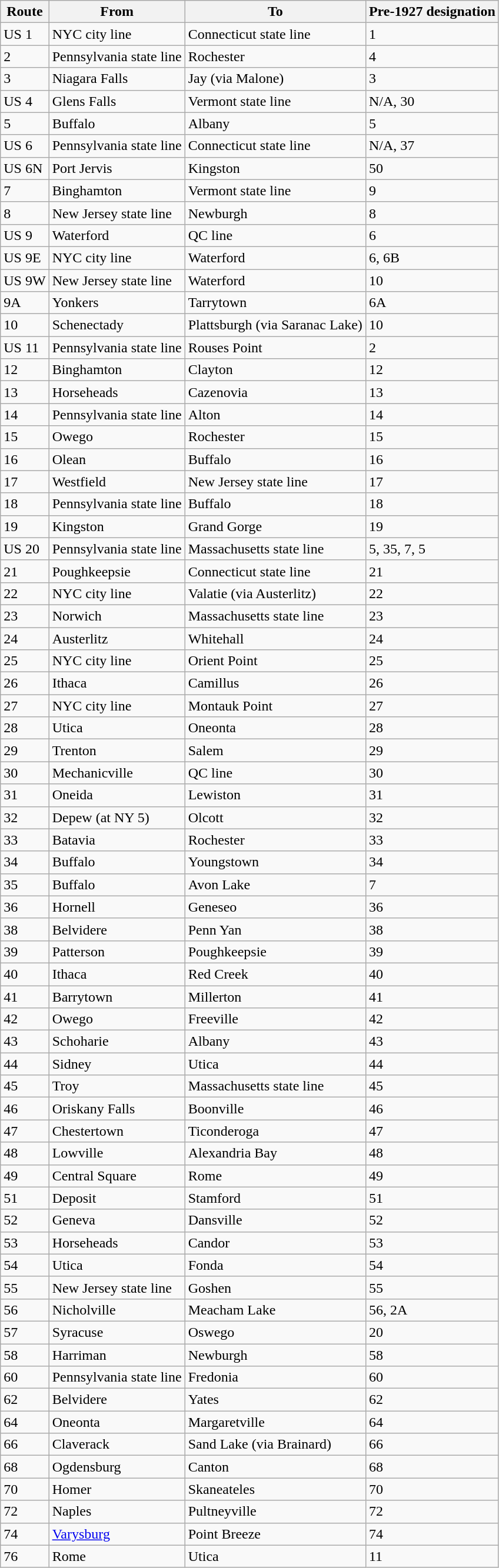<table class=wikitable>
<tr>
<th>Route</th>
<th>From</th>
<th>To</th>
<th>Pre-1927 designation</th>
</tr>
<tr>
<td>US 1</td>
<td>NYC city line</td>
<td>Connecticut state line</td>
<td>1</td>
</tr>
<tr>
<td>2</td>
<td>Pennsylvania state line</td>
<td>Rochester</td>
<td>4</td>
</tr>
<tr>
<td>3</td>
<td>Niagara Falls</td>
<td>Jay (via Malone)</td>
<td>3</td>
</tr>
<tr>
<td>US 4</td>
<td>Glens Falls</td>
<td>Vermont state line</td>
<td>N/A, 30</td>
</tr>
<tr>
<td>5</td>
<td>Buffalo</td>
<td>Albany</td>
<td>5</td>
</tr>
<tr>
<td>US 6</td>
<td>Pennsylvania state line</td>
<td>Connecticut state line</td>
<td>N/A, 37</td>
</tr>
<tr>
<td>US 6N</td>
<td>Port Jervis</td>
<td>Kingston</td>
<td>50</td>
</tr>
<tr>
<td>7</td>
<td>Binghamton</td>
<td>Vermont state line</td>
<td>9</td>
</tr>
<tr>
<td>8</td>
<td>New Jersey state line</td>
<td>Newburgh</td>
<td>8</td>
</tr>
<tr>
<td>US 9</td>
<td>Waterford</td>
<td>QC line</td>
<td>6</td>
</tr>
<tr>
<td>US 9E</td>
<td>NYC city line</td>
<td>Waterford</td>
<td>6, 6B</td>
</tr>
<tr>
<td>US 9W</td>
<td>New Jersey state line</td>
<td>Waterford</td>
<td>10</td>
</tr>
<tr>
<td>9A</td>
<td>Yonkers</td>
<td>Tarrytown</td>
<td>6A</td>
</tr>
<tr>
<td>10</td>
<td>Schenectady</td>
<td>Plattsburgh (via Saranac Lake)</td>
<td>10</td>
</tr>
<tr>
<td>US 11</td>
<td>Pennsylvania state line</td>
<td>Rouses Point</td>
<td>2</td>
</tr>
<tr>
<td>12</td>
<td>Binghamton</td>
<td>Clayton</td>
<td>12</td>
</tr>
<tr>
<td>13</td>
<td>Horseheads</td>
<td>Cazenovia</td>
<td>13</td>
</tr>
<tr>
<td>14</td>
<td>Pennsylvania state line</td>
<td>Alton</td>
<td>14</td>
</tr>
<tr>
<td>15</td>
<td>Owego</td>
<td>Rochester</td>
<td>15</td>
</tr>
<tr>
<td>16</td>
<td>Olean</td>
<td>Buffalo</td>
<td>16</td>
</tr>
<tr>
<td>17</td>
<td>Westfield</td>
<td>New Jersey state line</td>
<td>17</td>
</tr>
<tr>
<td>18</td>
<td>Pennsylvania state line</td>
<td>Buffalo</td>
<td>18</td>
</tr>
<tr>
<td>19</td>
<td>Kingston</td>
<td>Grand Gorge</td>
<td>19</td>
</tr>
<tr>
<td>US 20</td>
<td>Pennsylvania state line</td>
<td>Massachusetts state line</td>
<td>5, 35, 7, 5</td>
</tr>
<tr>
<td>21</td>
<td>Poughkeepsie</td>
<td>Connecticut state line</td>
<td>21</td>
</tr>
<tr>
<td>22</td>
<td>NYC city line</td>
<td>Valatie (via Austerlitz)</td>
<td>22</td>
</tr>
<tr>
<td>23</td>
<td>Norwich</td>
<td>Massachusetts state line</td>
<td>23</td>
</tr>
<tr>
<td>24</td>
<td>Austerlitz</td>
<td>Whitehall</td>
<td>24</td>
</tr>
<tr>
<td>25</td>
<td>NYC city line</td>
<td>Orient Point</td>
<td>25</td>
</tr>
<tr>
<td>26</td>
<td>Ithaca</td>
<td>Camillus</td>
<td>26</td>
</tr>
<tr>
<td>27</td>
<td>NYC city line</td>
<td>Montauk Point</td>
<td>27</td>
</tr>
<tr>
<td>28</td>
<td>Utica</td>
<td>Oneonta</td>
<td>28</td>
</tr>
<tr>
<td>29</td>
<td>Trenton</td>
<td>Salem</td>
<td>29</td>
</tr>
<tr>
<td>30</td>
<td>Mechanicville</td>
<td>QC line</td>
<td>30</td>
</tr>
<tr>
<td>31</td>
<td>Oneida</td>
<td>Lewiston</td>
<td>31</td>
</tr>
<tr>
<td>32</td>
<td>Depew (at NY 5)</td>
<td>Olcott</td>
<td>32</td>
</tr>
<tr>
<td>33</td>
<td>Batavia</td>
<td>Rochester</td>
<td>33</td>
</tr>
<tr>
<td>34</td>
<td>Buffalo</td>
<td>Youngstown</td>
<td>34</td>
</tr>
<tr>
<td>35</td>
<td>Buffalo</td>
<td>Avon Lake</td>
<td>7</td>
</tr>
<tr>
<td>36</td>
<td>Hornell</td>
<td>Geneseo</td>
<td>36</td>
</tr>
<tr>
<td>38</td>
<td>Belvidere</td>
<td>Penn Yan</td>
<td>38</td>
</tr>
<tr>
<td>39</td>
<td>Patterson</td>
<td>Poughkeepsie</td>
<td>39</td>
</tr>
<tr>
<td>40</td>
<td>Ithaca</td>
<td>Red Creek</td>
<td>40</td>
</tr>
<tr>
<td>41</td>
<td>Barrytown</td>
<td>Millerton</td>
<td>41</td>
</tr>
<tr>
<td>42</td>
<td>Owego</td>
<td>Freeville</td>
<td>42</td>
</tr>
<tr>
<td>43</td>
<td>Schoharie</td>
<td>Albany</td>
<td>43</td>
</tr>
<tr>
<td>44</td>
<td>Sidney</td>
<td>Utica</td>
<td>44</td>
</tr>
<tr>
<td>45</td>
<td>Troy</td>
<td>Massachusetts state line</td>
<td>45</td>
</tr>
<tr>
<td>46</td>
<td>Oriskany Falls</td>
<td>Boonville</td>
<td>46</td>
</tr>
<tr>
<td>47</td>
<td>Chestertown</td>
<td>Ticonderoga</td>
<td>47</td>
</tr>
<tr>
<td>48</td>
<td>Lowville</td>
<td>Alexandria Bay</td>
<td>48</td>
</tr>
<tr>
<td>49</td>
<td>Central Square</td>
<td>Rome</td>
<td>49</td>
</tr>
<tr>
<td>51</td>
<td>Deposit</td>
<td>Stamford</td>
<td>51</td>
</tr>
<tr>
<td>52</td>
<td>Geneva</td>
<td>Dansville</td>
<td>52</td>
</tr>
<tr>
<td>53</td>
<td>Horseheads</td>
<td>Candor</td>
<td>53</td>
</tr>
<tr>
<td>54</td>
<td>Utica</td>
<td>Fonda</td>
<td>54</td>
</tr>
<tr>
<td>55</td>
<td>New Jersey state line</td>
<td>Goshen</td>
<td>55</td>
</tr>
<tr>
<td>56</td>
<td>Nicholville</td>
<td>Meacham Lake</td>
<td>56, 2A</td>
</tr>
<tr>
<td>57</td>
<td>Syracuse</td>
<td>Oswego</td>
<td>20</td>
</tr>
<tr>
<td>58</td>
<td>Harriman</td>
<td>Newburgh</td>
<td>58</td>
</tr>
<tr>
<td>60</td>
<td>Pennsylvania state line</td>
<td>Fredonia</td>
<td>60</td>
</tr>
<tr>
<td>62</td>
<td>Belvidere</td>
<td>Yates</td>
<td>62</td>
</tr>
<tr>
<td>64</td>
<td>Oneonta</td>
<td>Margaretville</td>
<td>64</td>
</tr>
<tr>
<td>66</td>
<td>Claverack</td>
<td>Sand Lake (via Brainard)</td>
<td>66</td>
</tr>
<tr>
<td>68</td>
<td>Ogdensburg</td>
<td>Canton</td>
<td>68</td>
</tr>
<tr>
<td>70</td>
<td>Homer</td>
<td>Skaneateles</td>
<td>70</td>
</tr>
<tr>
<td>72</td>
<td>Naples</td>
<td>Pultneyville</td>
<td>72</td>
</tr>
<tr>
<td>74</td>
<td><a href='#'>Varysburg</a></td>
<td>Point Breeze</td>
<td>74</td>
</tr>
<tr>
<td>76</td>
<td>Rome</td>
<td>Utica</td>
<td>11</td>
</tr>
</table>
